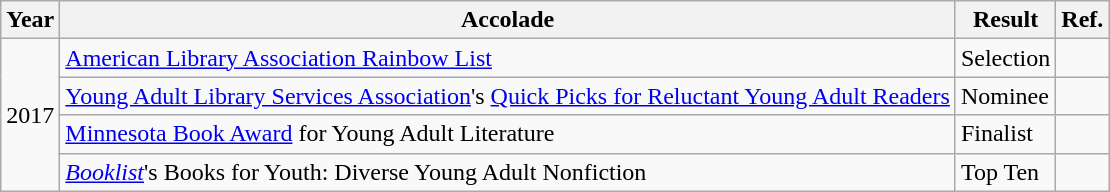<table class="wikitable">
<tr>
<th>Year</th>
<th>Accolade</th>
<th>Result</th>
<th>Ref.</th>
</tr>
<tr>
<td rowspan="4">2017</td>
<td><a href='#'>American Library Association Rainbow List</a></td>
<td>Selection</td>
<td></td>
</tr>
<tr>
<td><a href='#'>Young Adult Library Services Association</a>'s <a href='#'>Quick Picks for Reluctant Young Adult Readers</a></td>
<td>Nominee</td>
<td></td>
</tr>
<tr>
<td><a href='#'>Minnesota Book Award</a> for Young Adult Literature</td>
<td>Finalist</td>
<td></td>
</tr>
<tr>
<td><em><a href='#'>Booklist</a></em>'s Books for Youth: Diverse Young Adult Nonfiction</td>
<td>Top Ten</td>
<td></td>
</tr>
</table>
